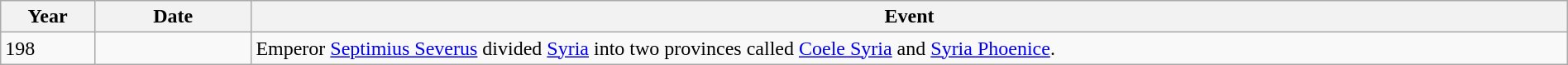<table class="wikitable" width="100%">
<tr>
<th style="width:6%">Year</th>
<th style="width:10%">Date</th>
<th>Event</th>
</tr>
<tr>
<td>198</td>
<td></td>
<td>Emperor <a href='#'>Septimius Severus</a> divided <a href='#'>Syria</a> into two provinces called <a href='#'>Coele Syria</a> and <a href='#'>Syria Phoenice</a>.</td>
</tr>
</table>
